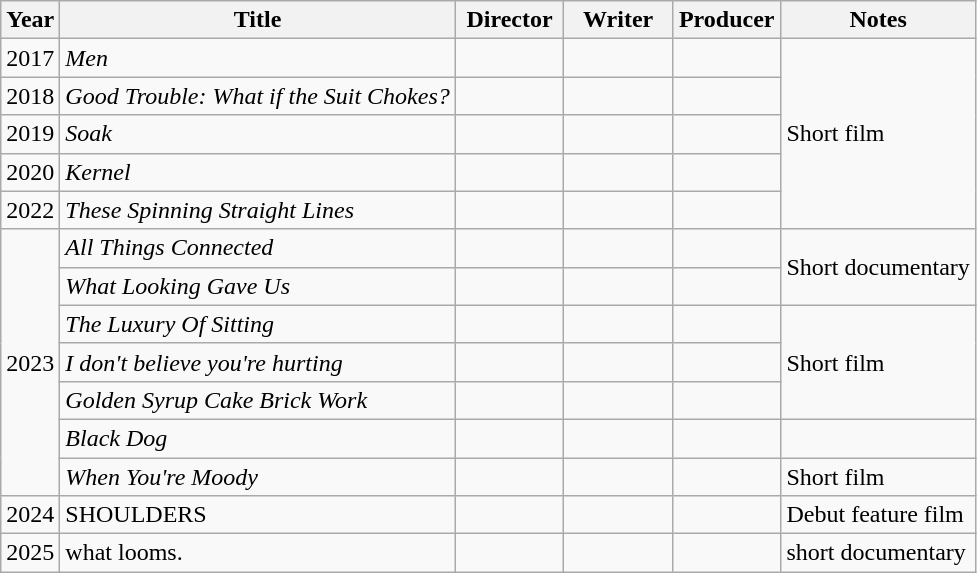<table class="wikitable sortable">
<tr>
<th>Year</th>
<th>Title</th>
<th width="65">Director</th>
<th width="65">Writer</th>
<th width="65">Producer</th>
<th>Notes</th>
</tr>
<tr>
<td>2017</td>
<td><em>Men</em></td>
<td></td>
<td></td>
<td></td>
<td rowspan=5>Short film</td>
</tr>
<tr>
<td>2018</td>
<td><em>Good Trouble: What if the Suit Chokes?</em></td>
<td></td>
<td></td>
<td></td>
</tr>
<tr>
<td>2019</td>
<td><em>Soak</em></td>
<td></td>
<td></td>
<td></td>
</tr>
<tr>
<td>2020</td>
<td><em>Kernel</em></td>
<td></td>
<td></td>
<td></td>
</tr>
<tr>
<td>2022</td>
<td><em>These Spinning Straight Lines</em></td>
<td></td>
<td></td>
<td></td>
</tr>
<tr>
<td rowspan="7">2023</td>
<td><em>All Things Connected</em></td>
<td></td>
<td></td>
<td></td>
<td rowspan="2">Short documentary</td>
</tr>
<tr>
<td><em>What Looking Gave Us</em></td>
<td></td>
<td></td>
<td></td>
</tr>
<tr>
<td><em>The Luxury Of Sitting</em></td>
<td></td>
<td></td>
<td></td>
<td rowspan="3">Short film</td>
</tr>
<tr>
<td><em>I don't believe you're hurting</em></td>
<td></td>
<td></td>
<td></td>
</tr>
<tr>
<td><em>Golden Syrup Cake Brick Work</em></td>
<td></td>
<td></td>
<td></td>
</tr>
<tr>
<td><em>Black Dog</em></td>
<td></td>
<td></td>
<td></td>
<td></td>
</tr>
<tr>
<td><em>When You're Moody</em></td>
<td></td>
<td></td>
<td></td>
<td>Short film</td>
</tr>
<tr>
<td>2024</td>
<td>SHOULDERS</td>
<td></td>
<td></td>
<td></td>
<td>Debut feature film</td>
</tr>
<tr>
<td>2025</td>
<td>what looms.</td>
<td></td>
<td></td>
<td></td>
<td>short documentary</td>
</tr>
</table>
